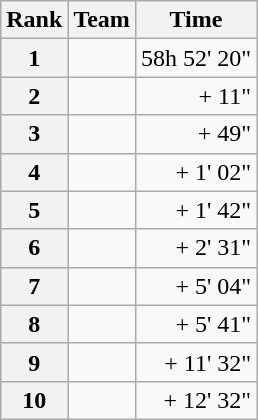<table class="wikitable">
<tr>
<th scope="col">Rank</th>
<th scope="col">Team</th>
<th scope="col">Time</th>
</tr>
<tr>
<th scope="row">1</th>
<td> </td>
<td align="right">58h 52' 20"</td>
</tr>
<tr>
<th scope="row">2</th>
<td> </td>
<td align="right">+ 11"</td>
</tr>
<tr>
<th scope="row">3</th>
<td> </td>
<td align="right">+ 49"</td>
</tr>
<tr>
<th scope="row">4</th>
<td> </td>
<td align="right">+ 1' 02"</td>
</tr>
<tr>
<th scope="row">5</th>
<td> </td>
<td align="right">+ 1' 42"</td>
</tr>
<tr>
<th scope="row">6</th>
<td> </td>
<td align="right">+ 2' 31"</td>
</tr>
<tr>
<th scope="row">7</th>
<td> </td>
<td align="right">+ 5' 04"</td>
</tr>
<tr>
<th scope="row">8</th>
<td> </td>
<td align="right">+ 5' 41"</td>
</tr>
<tr>
<th scope="row">9</th>
<td> </td>
<td align="right">+ 11' 32"</td>
</tr>
<tr>
<th scope="row">10</th>
<td> </td>
<td align="right">+ 12' 32"</td>
</tr>
</table>
